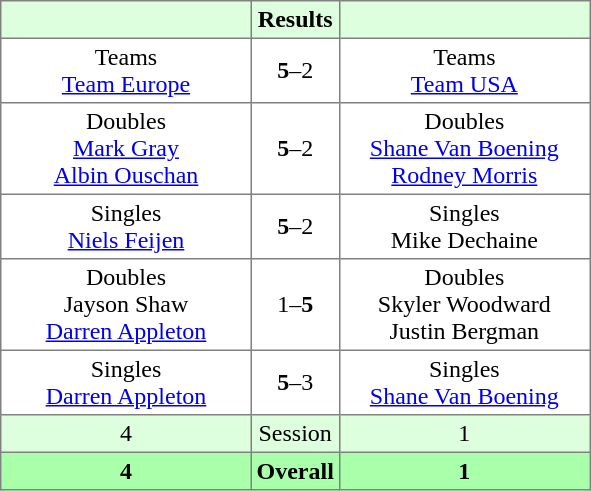<table border="1" cellpadding="3" style="border-collapse: collapse;">
<tr bgcolor="#ddffdd">
<th width="160"></th>
<th>Results</th>
<th width="160"></th>
</tr>
<tr>
<td align="center">Teams<br><a href='#'>Team Europe</a></td>
<td align="center"><strong>5</strong>–2</td>
<td align="center">Teams<br><a href='#'>Team USA</a></td>
</tr>
<tr>
<td align="center">Doubles<br><a href='#'>Mark Gray</a><br><a href='#'>Albin Ouschan</a></td>
<td align="center"><strong>5</strong>–2</td>
<td align="center">Doubles<br><a href='#'>Shane Van Boening</a><br><a href='#'>Rodney Morris</a></td>
</tr>
<tr>
<td align="center">Singles<br><a href='#'>Niels Feijen</a></td>
<td align="center"><strong>5</strong>–2</td>
<td align="center">Singles<br>Mike Dechaine</td>
</tr>
<tr>
<td align="center">Doubles<br>Jayson Shaw<br><a href='#'>Darren Appleton</a></td>
<td align="center">1–<strong>5</strong></td>
<td align="center">Doubles<br>Skyler Woodward<br>Justin Bergman</td>
</tr>
<tr>
<td align="center">Singles<br><a href='#'>Darren Appleton</a></td>
<td align="center"><strong>5</strong>–3</td>
<td align="center">Singles<br><a href='#'>Shane Van Boening</a></td>
</tr>
<tr bgcolor="#ddffdd">
<td align="center">4</td>
<td align="center">Session</td>
<td align="center">1</td>
</tr>
<tr bgcolor="#aaffaa">
<th align="center">4</th>
<th align="center">Overall</th>
<th align="center">1</th>
</tr>
</table>
